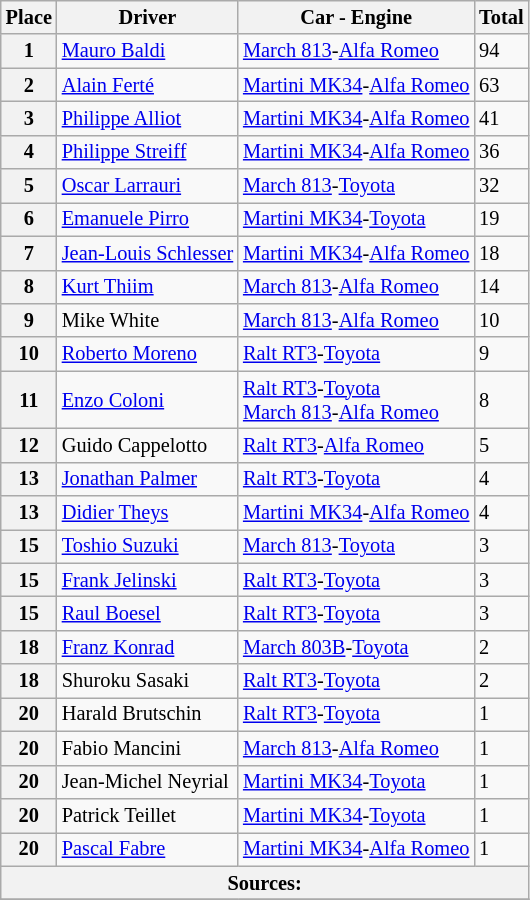<table class="wikitable" style="font-size: 85%;">
<tr>
<th>Place</th>
<th>Driver</th>
<th>Car - Engine</th>
<th>Total</th>
</tr>
<tr>
<th>1</th>
<td> <a href='#'>Mauro Baldi</a></td>
<td><a href='#'>March 813</a>-<a href='#'>Alfa Romeo</a></td>
<td>94</td>
</tr>
<tr>
<th>2</th>
<td> <a href='#'>Alain Ferté</a></td>
<td><a href='#'>Martini MK34</a>-<a href='#'>Alfa Romeo</a></td>
<td>63</td>
</tr>
<tr>
<th>3</th>
<td> <a href='#'>Philippe Alliot</a></td>
<td><a href='#'>Martini MK34</a>-<a href='#'>Alfa Romeo</a></td>
<td>41</td>
</tr>
<tr>
<th>4</th>
<td> <a href='#'>Philippe Streiff</a></td>
<td><a href='#'>Martini MK34</a>-<a href='#'>Alfa Romeo</a></td>
<td>36</td>
</tr>
<tr>
<th>5</th>
<td> <a href='#'>Oscar Larrauri</a></td>
<td><a href='#'>March 813</a>-<a href='#'>Toyota</a></td>
<td>32</td>
</tr>
<tr>
<th>6</th>
<td> <a href='#'>Emanuele Pirro</a></td>
<td><a href='#'>Martini MK34</a>-<a href='#'>Toyota</a></td>
<td>19</td>
</tr>
<tr>
<th>7</th>
<td> <a href='#'>Jean-Louis Schlesser</a></td>
<td><a href='#'>Martini MK34</a>-<a href='#'>Alfa Romeo</a></td>
<td>18</td>
</tr>
<tr>
<th>8</th>
<td> <a href='#'>Kurt Thiim</a></td>
<td><a href='#'>March 813</a>-<a href='#'>Alfa Romeo</a></td>
<td>14</td>
</tr>
<tr>
<th>9</th>
<td> Mike White</td>
<td><a href='#'>March 813</a>-<a href='#'>Alfa Romeo</a></td>
<td>10</td>
</tr>
<tr>
<th>10</th>
<td> <a href='#'>Roberto Moreno</a></td>
<td><a href='#'>Ralt RT3</a>-<a href='#'>Toyota</a></td>
<td>9</td>
</tr>
<tr>
<th>11</th>
<td> <a href='#'>Enzo Coloni</a></td>
<td><a href='#'>Ralt RT3</a>-<a href='#'>Toyota</a><br><a href='#'>March 813</a>-<a href='#'>Alfa Romeo</a></td>
<td>8</td>
</tr>
<tr>
<th>12</th>
<td> Guido Cappelotto</td>
<td><a href='#'>Ralt RT3</a>-<a href='#'>Alfa Romeo</a></td>
<td>5</td>
</tr>
<tr>
<th>13</th>
<td> <a href='#'>Jonathan Palmer</a></td>
<td><a href='#'>Ralt RT3</a>-<a href='#'>Toyota</a></td>
<td>4</td>
</tr>
<tr>
<th>13</th>
<td> <a href='#'>Didier Theys</a></td>
<td><a href='#'>Martini MK34</a>-<a href='#'>Alfa Romeo</a></td>
<td>4</td>
</tr>
<tr>
<th>15</th>
<td> <a href='#'>Toshio Suzuki</a></td>
<td><a href='#'>March 813</a>-<a href='#'>Toyota</a></td>
<td>3</td>
</tr>
<tr>
<th>15</th>
<td> <a href='#'>Frank Jelinski</a></td>
<td><a href='#'>Ralt RT3</a>-<a href='#'>Toyota</a></td>
<td>3</td>
</tr>
<tr>
<th>15</th>
<td> <a href='#'>Raul Boesel</a></td>
<td><a href='#'>Ralt RT3</a>-<a href='#'>Toyota</a></td>
<td>3</td>
</tr>
<tr>
<th>18</th>
<td> <a href='#'>Franz Konrad</a></td>
<td><a href='#'>March 803B</a>-<a href='#'>Toyota</a></td>
<td>2</td>
</tr>
<tr>
<th>18</th>
<td> Shuroku Sasaki</td>
<td><a href='#'>Ralt RT3</a>-<a href='#'>Toyota</a></td>
<td>2</td>
</tr>
<tr>
<th>20</th>
<td> Harald Brutschin</td>
<td><a href='#'>Ralt RT3</a>-<a href='#'>Toyota</a></td>
<td>1</td>
</tr>
<tr>
<th>20</th>
<td> Fabio Mancini</td>
<td><a href='#'>March 813</a>-<a href='#'>Alfa Romeo</a></td>
<td>1</td>
</tr>
<tr>
<th>20</th>
<td> Jean-Michel Neyrial</td>
<td><a href='#'>Martini MK34</a>-<a href='#'>Toyota</a></td>
<td>1</td>
</tr>
<tr>
<th>20</th>
<td> Patrick Teillet</td>
<td><a href='#'>Martini MK34</a>-<a href='#'>Toyota</a></td>
<td>1</td>
</tr>
<tr>
<th>20</th>
<td> <a href='#'>Pascal Fabre</a></td>
<td><a href='#'>Martini MK34</a>-<a href='#'>Alfa Romeo</a></td>
<td>1</td>
</tr>
<tr>
<th colspan="4">Sources:</th>
</tr>
<tr>
</tr>
</table>
